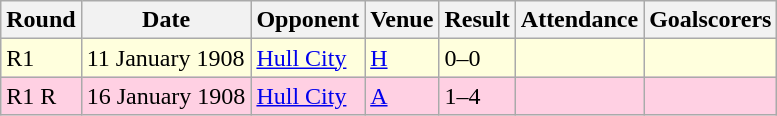<table class="wikitable">
<tr>
<th>Round</th>
<th>Date</th>
<th>Opponent</th>
<th>Venue</th>
<th>Result</th>
<th>Attendance</th>
<th>Goalscorers</th>
</tr>
<tr style="background:#ffffdd;">
<td>R1</td>
<td>11 January 1908</td>
<td><a href='#'>Hull City</a></td>
<td><a href='#'>H</a></td>
<td>0–0</td>
<td></td>
<td></td>
</tr>
<tr style="background:#ffd0e3;">
<td>R1 R</td>
<td>16 January 1908</td>
<td><a href='#'>Hull City</a></td>
<td><a href='#'>A</a></td>
<td>1–4</td>
<td></td>
<td></td>
</tr>
</table>
